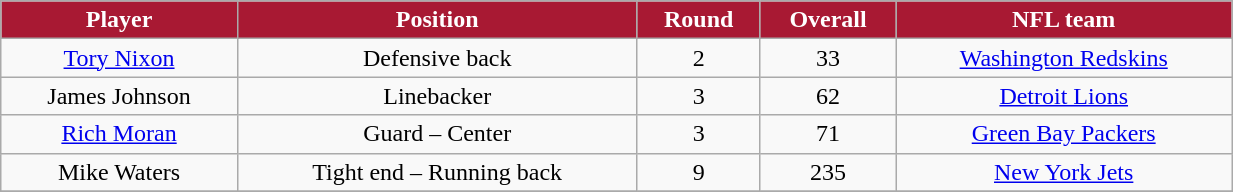<table class="wikitable" width="65%">
<tr>
<th style="background:#A81933;color:#FFFFFF;">Player</th>
<th style="background:#A81933;color:#FFFFFF;">Position</th>
<th style="background:#A81933;color:#FFFFFF;">Round</th>
<th style="background:#A81933;color:#FFFFFF;">Overall</th>
<th style="background:#A81933;color:#FFFFFF;">NFL team</th>
</tr>
<tr align="center" bgcolor="">
<td><a href='#'>Tory Nixon</a></td>
<td>Defensive back</td>
<td>2</td>
<td>33</td>
<td><a href='#'>Washington Redskins</a></td>
</tr>
<tr align="center" bgcolor="">
<td>James Johnson</td>
<td>Linebacker</td>
<td>3</td>
<td>62</td>
<td><a href='#'>Detroit Lions</a></td>
</tr>
<tr align="center" bgcolor="">
<td><a href='#'>Rich Moran</a></td>
<td>Guard – Center</td>
<td>3</td>
<td>71</td>
<td><a href='#'>Green Bay Packers</a></td>
</tr>
<tr align="center" bgcolor="">
<td>Mike Waters</td>
<td>Tight end – Running back</td>
<td>9</td>
<td>235</td>
<td><a href='#'>New York Jets</a></td>
</tr>
<tr align="center" bgcolor="">
</tr>
</table>
